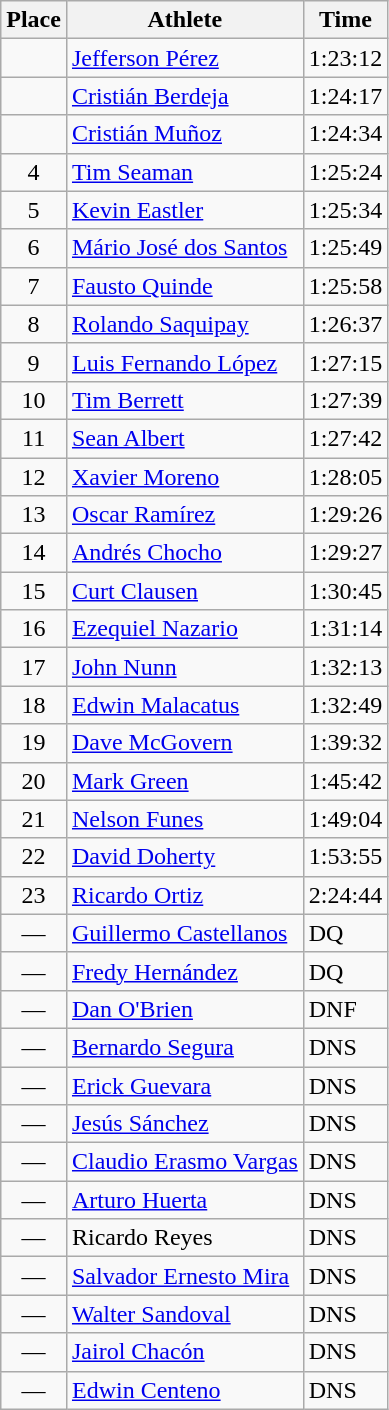<table class=wikitable>
<tr>
<th>Place</th>
<th>Athlete</th>
<th>Time</th>
</tr>
<tr>
<td align=center></td>
<td><a href='#'>Jefferson Pérez</a> </td>
<td>1:23:12</td>
</tr>
<tr>
<td align=center></td>
<td><a href='#'>Cristián Berdeja</a> </td>
<td>1:24:17</td>
</tr>
<tr>
<td align=center></td>
<td><a href='#'>Cristián Muñoz</a> </td>
<td>1:24:34</td>
</tr>
<tr>
<td align=center>4</td>
<td><a href='#'>Tim Seaman</a> </td>
<td>1:25:24</td>
</tr>
<tr>
<td align=center>5</td>
<td><a href='#'>Kevin Eastler</a> </td>
<td>1:25:34</td>
</tr>
<tr>
<td align=center>6</td>
<td><a href='#'>Mário José dos Santos</a> </td>
<td>1:25:49</td>
</tr>
<tr>
<td align=center>7</td>
<td><a href='#'>Fausto Quinde</a> </td>
<td>1:25:58</td>
</tr>
<tr>
<td align=center>8</td>
<td><a href='#'>Rolando Saquipay</a> </td>
<td>1:26:37</td>
</tr>
<tr>
<td align=center>9</td>
<td><a href='#'>Luis Fernando López</a> </td>
<td>1:27:15</td>
</tr>
<tr>
<td align=center>10</td>
<td><a href='#'>Tim Berrett</a> </td>
<td>1:27:39</td>
</tr>
<tr>
<td align=center>11</td>
<td><a href='#'>Sean Albert</a> </td>
<td>1:27:42</td>
</tr>
<tr>
<td align=center>12</td>
<td><a href='#'>Xavier Moreno</a> </td>
<td>1:28:05</td>
</tr>
<tr>
<td align=center>13</td>
<td><a href='#'>Oscar Ramírez</a> </td>
<td>1:29:26</td>
</tr>
<tr>
<td align=center>14</td>
<td><a href='#'>Andrés Chocho</a> </td>
<td>1:29:27</td>
</tr>
<tr>
<td align=center>15</td>
<td><a href='#'>Curt Clausen</a> </td>
<td>1:30:45</td>
</tr>
<tr>
<td align=center>16</td>
<td><a href='#'>Ezequiel Nazario</a> </td>
<td>1:31:14</td>
</tr>
<tr>
<td align=center>17</td>
<td><a href='#'>John Nunn</a> </td>
<td>1:32:13</td>
</tr>
<tr>
<td align=center>18</td>
<td><a href='#'>Edwin Malacatus</a> </td>
<td>1:32:49</td>
</tr>
<tr>
<td align=center>19</td>
<td><a href='#'>Dave McGovern</a> </td>
<td>1:39:32</td>
</tr>
<tr>
<td align=center>20</td>
<td><a href='#'>Mark Green</a> </td>
<td>1:45:42</td>
</tr>
<tr>
<td align=center>21</td>
<td><a href='#'>Nelson Funes</a> </td>
<td>1:49:04</td>
</tr>
<tr>
<td align=center>22</td>
<td><a href='#'>David Doherty</a> </td>
<td>1:53:55</td>
</tr>
<tr>
<td align=center>23</td>
<td><a href='#'>Ricardo Ortiz</a> </td>
<td>2:24:44</td>
</tr>
<tr>
<td align=center>—</td>
<td><a href='#'>Guillermo Castellanos</a> </td>
<td>DQ</td>
</tr>
<tr>
<td align=center>—</td>
<td><a href='#'>Fredy Hernández</a> </td>
<td>DQ</td>
</tr>
<tr>
<td align=center>—</td>
<td><a href='#'>Dan O'Brien</a> </td>
<td>DNF</td>
</tr>
<tr>
<td align=center>—</td>
<td><a href='#'>Bernardo Segura</a> </td>
<td>DNS</td>
</tr>
<tr>
<td align=center>—</td>
<td><a href='#'>Erick Guevara</a> </td>
<td>DNS</td>
</tr>
<tr>
<td align=center>—</td>
<td><a href='#'>Jesús Sánchez</a> </td>
<td>DNS</td>
</tr>
<tr>
<td align=center>—</td>
<td><a href='#'>Claudio Erasmo Vargas</a> </td>
<td>DNS</td>
</tr>
<tr>
<td align=center>—</td>
<td><a href='#'>Arturo Huerta</a> </td>
<td>DNS</td>
</tr>
<tr>
<td align=center>—</td>
<td>Ricardo Reyes </td>
<td>DNS</td>
</tr>
<tr>
<td align=center>—</td>
<td><a href='#'>Salvador Ernesto Mira</a> </td>
<td>DNS</td>
</tr>
<tr>
<td align=center>—</td>
<td><a href='#'>Walter Sandoval</a> </td>
<td>DNS</td>
</tr>
<tr>
<td align=center>—</td>
<td><a href='#'>Jairol Chacón</a> </td>
<td>DNS</td>
</tr>
<tr>
<td align=center>—</td>
<td><a href='#'>Edwin Centeno</a> </td>
<td>DNS</td>
</tr>
</table>
